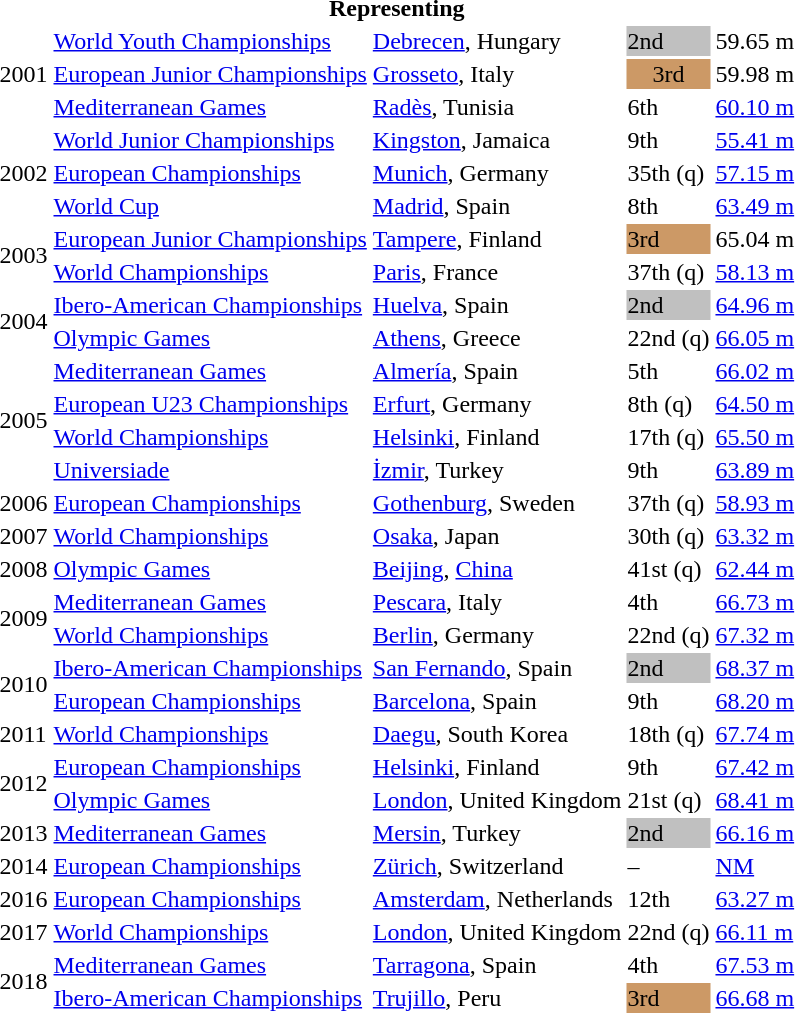<table>
<tr>
<th colspan="5">Representing </th>
</tr>
<tr>
<td rowspan=3>2001</td>
<td><a href='#'>World Youth Championships</a></td>
<td><a href='#'>Debrecen</a>, Hungary</td>
<td bgcolor="silver">2nd</td>
<td>59.65 m</td>
</tr>
<tr>
<td><a href='#'>European Junior Championships</a></td>
<td><a href='#'>Grosseto</a>, Italy</td>
<td bgcolor="cc9966" align="center">3rd</td>
<td>59.98 m</td>
</tr>
<tr>
<td><a href='#'>Mediterranean Games</a></td>
<td><a href='#'>Radès</a>, Tunisia</td>
<td>6th</td>
<td><a href='#'>60.10 m</a></td>
</tr>
<tr>
<td rowspan=3>2002</td>
<td><a href='#'>World Junior Championships</a></td>
<td><a href='#'>Kingston</a>, Jamaica</td>
<td>9th</td>
<td><a href='#'>55.41 m</a></td>
</tr>
<tr>
<td><a href='#'>European Championships</a></td>
<td><a href='#'>Munich</a>, Germany</td>
<td>35th (q)</td>
<td><a href='#'>57.15 m</a></td>
</tr>
<tr>
<td><a href='#'>World Cup</a></td>
<td><a href='#'>Madrid</a>, Spain</td>
<td>8th</td>
<td><a href='#'>63.49 m</a></td>
</tr>
<tr>
<td rowspan=2>2003</td>
<td><a href='#'>European Junior Championships</a></td>
<td><a href='#'>Tampere</a>, Finland</td>
<td bgcolor="cc9966">3rd</td>
<td>65.04 m</td>
</tr>
<tr>
<td><a href='#'>World Championships</a></td>
<td><a href='#'>Paris</a>, France</td>
<td>37th (q)</td>
<td><a href='#'>58.13 m</a></td>
</tr>
<tr>
<td rowspan=2>2004</td>
<td><a href='#'>Ibero-American Championships</a></td>
<td><a href='#'>Huelva</a>, Spain</td>
<td bgcolor="silver">2nd</td>
<td><a href='#'>64.96 m</a></td>
</tr>
<tr>
<td><a href='#'>Olympic Games</a></td>
<td><a href='#'>Athens</a>, Greece</td>
<td>22nd (q)</td>
<td><a href='#'>66.05 m</a></td>
</tr>
<tr>
<td rowspan=4>2005</td>
<td><a href='#'>Mediterranean Games</a></td>
<td><a href='#'>Almería</a>, Spain</td>
<td>5th</td>
<td><a href='#'>66.02 m</a></td>
</tr>
<tr>
<td><a href='#'>European U23 Championships</a></td>
<td><a href='#'>Erfurt</a>, Germany</td>
<td>8th (q)</td>
<td><a href='#'>64.50 m</a></td>
</tr>
<tr>
<td><a href='#'>World Championships</a></td>
<td><a href='#'>Helsinki</a>, Finland</td>
<td>17th (q)</td>
<td><a href='#'>65.50 m</a></td>
</tr>
<tr>
<td><a href='#'>Universiade</a></td>
<td><a href='#'>İzmir</a>, Turkey</td>
<td>9th</td>
<td><a href='#'>63.89 m</a></td>
</tr>
<tr>
<td>2006</td>
<td><a href='#'>European Championships</a></td>
<td><a href='#'>Gothenburg</a>, Sweden</td>
<td>37th (q)</td>
<td><a href='#'>58.93 m</a></td>
</tr>
<tr>
<td>2007</td>
<td><a href='#'>World Championships</a></td>
<td><a href='#'>Osaka</a>, Japan</td>
<td>30th (q)</td>
<td><a href='#'>63.32 m</a></td>
</tr>
<tr>
<td>2008</td>
<td><a href='#'>Olympic Games</a></td>
<td><a href='#'>Beijing</a>, <a href='#'>China</a></td>
<td>41st (q)</td>
<td><a href='#'>62.44 m</a></td>
</tr>
<tr>
<td rowspan=2>2009</td>
<td><a href='#'>Mediterranean Games</a></td>
<td><a href='#'>Pescara</a>, Italy</td>
<td>4th</td>
<td><a href='#'>66.73 m</a></td>
</tr>
<tr>
<td><a href='#'>World Championships</a></td>
<td><a href='#'>Berlin</a>, Germany</td>
<td>22nd (q)</td>
<td><a href='#'>67.32 m</a></td>
</tr>
<tr>
<td rowspan=2>2010</td>
<td><a href='#'>Ibero-American Championships</a></td>
<td><a href='#'>San Fernando</a>, Spain</td>
<td bgcolor="silver">2nd</td>
<td><a href='#'>68.37 m</a></td>
</tr>
<tr>
<td><a href='#'>European Championships</a></td>
<td><a href='#'>Barcelona</a>, Spain</td>
<td>9th</td>
<td><a href='#'>68.20 m</a></td>
</tr>
<tr>
<td>2011</td>
<td><a href='#'>World Championships</a></td>
<td><a href='#'>Daegu</a>, South Korea</td>
<td>18th (q)</td>
<td><a href='#'>67.74 m</a></td>
</tr>
<tr>
<td rowspan=2>2012</td>
<td><a href='#'>European Championships</a></td>
<td><a href='#'>Helsinki</a>, Finland</td>
<td>9th</td>
<td><a href='#'>67.42 m</a></td>
</tr>
<tr>
<td><a href='#'>Olympic Games</a></td>
<td><a href='#'>London</a>, United Kingdom</td>
<td>21st (q)</td>
<td><a href='#'>68.41 m</a></td>
</tr>
<tr>
<td>2013</td>
<td><a href='#'>Mediterranean Games</a></td>
<td><a href='#'>Mersin</a>, Turkey</td>
<td bgcolor=silver>2nd</td>
<td><a href='#'>66.16 m</a></td>
</tr>
<tr>
<td>2014</td>
<td><a href='#'>European Championships</a></td>
<td><a href='#'>Zürich</a>, Switzerland</td>
<td>–</td>
<td><a href='#'>NM</a></td>
</tr>
<tr>
<td>2016</td>
<td><a href='#'>European Championships</a></td>
<td><a href='#'>Amsterdam</a>, Netherlands</td>
<td>12th</td>
<td><a href='#'>63.27 m</a></td>
</tr>
<tr>
<td>2017</td>
<td><a href='#'>World Championships</a></td>
<td><a href='#'>London</a>, United Kingdom</td>
<td>22nd (q)</td>
<td><a href='#'>66.11 m</a></td>
</tr>
<tr>
<td rowspan=2>2018</td>
<td><a href='#'>Mediterranean Games</a></td>
<td><a href='#'>Tarragona</a>, Spain</td>
<td>4th</td>
<td><a href='#'>67.53 m</a></td>
</tr>
<tr>
<td><a href='#'>Ibero-American Championships</a></td>
<td><a href='#'>Trujillo</a>, Peru</td>
<td bgcolor=cc9966>3rd</td>
<td><a href='#'>66.68 m</a></td>
</tr>
</table>
